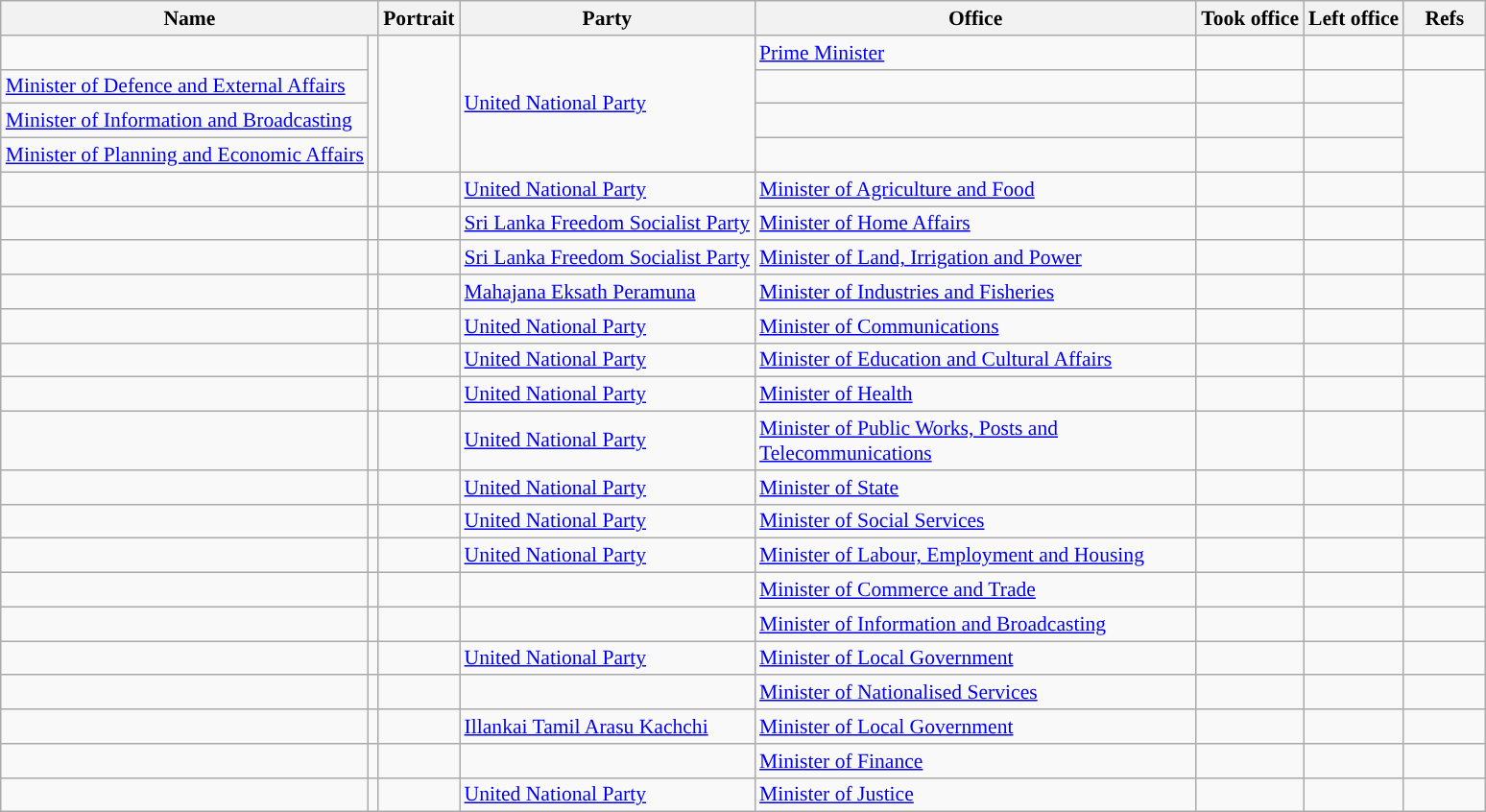<table class="wikitable plainrowheaders sortable" style="font-size:90%; text-align:left;">
<tr>
<th scope=col colspan="2">Name</th>
<th scope=col class=unsortable>Portrait</th>
<th scope=col>Party</th>
<th scope=col width=300px>Office</th>
<th scope=col>Took office</th>
<th scope=col>Left office</th>
<th scope=col width=50px class=unsortable>Refs</th>
</tr>
<tr>
<td !align="center" style="background:"></td>
<td rowspan=4></td>
<td align=center rowspan=4></td>
<td rowspan=4><a href='#'>United National Party</a></td>
<td><a href='#'>Prime Minister</a></td>
<td align=center></td>
<td align=center></td>
<td align=center></td>
</tr>
<tr>
<td><a href='#'>Minister of Defence and External Affairs</a></td>
<td></td>
<td></td>
<td align=center></td>
</tr>
<tr>
<td><a href='#'>Minister of Information and Broadcasting</a></td>
<td></td>
<td></td>
<td align=center></td>
</tr>
<tr>
<td><a href='#'>Minister of Planning and Economic Affairs</a></td>
<td></td>
<td></td>
<td align=center></td>
</tr>
<tr>
<td !align="center" style="background:"></td>
<td></td>
<td align=center></td>
<td><a href='#'>United National Party</a></td>
<td><a href='#'>Minister of Agriculture and Food</a></td>
<td align=center></td>
<td align=center></td>
<td align=center></td>
</tr>
<tr>
<td !align="center" style="background:"></td>
<td></td>
<td align=center></td>
<td><a href='#'>Sri Lanka Freedom Socialist Party</a></td>
<td><a href='#'>Minister of Home Affairs</a></td>
<td align=center></td>
<td align=center></td>
<td align=center></td>
</tr>
<tr>
<td !align="center" style="background:"></td>
<td></td>
<td align=center></td>
<td><a href='#'>Sri Lanka Freedom Socialist Party</a></td>
<td><a href='#'>Minister of Land, Irrigation and Power</a></td>
<td align=center></td>
<td align=center></td>
<td align=center></td>
</tr>
<tr>
<td !align="center" style="background:"></td>
<td></td>
<td align=center></td>
<td><a href='#'>Mahajana Eksath Peramuna</a></td>
<td><a href='#'>Minister of Industries and Fisheries</a></td>
<td align=center></td>
<td align=center></td>
<td align=center></td>
</tr>
<tr>
<td !align="center" style="background:"></td>
<td></td>
<td align=center></td>
<td><a href='#'>United National Party</a></td>
<td><a href='#'>Minister of Communications</a></td>
<td align=center></td>
<td align=center></td>
<td align=center></td>
</tr>
<tr>
<td !align="center" style="background:"></td>
<td></td>
<td align=center></td>
<td><a href='#'>United National Party</a></td>
<td><a href='#'>Minister of Education and Cultural Affairs</a></td>
<td align=center></td>
<td align=center></td>
<td align=center></td>
</tr>
<tr>
<td !align="center" style="background:"></td>
<td></td>
<td align=center></td>
<td><a href='#'>United National Party</a></td>
<td><a href='#'>Minister of Health</a></td>
<td align=center></td>
<td align=center></td>
<td align=center></td>
</tr>
<tr>
<td !align="center" style="background:"></td>
<td></td>
<td align=center></td>
<td><a href='#'>United National Party</a></td>
<td><a href='#'>Minister of Public Works, Posts and Telecommunications</a></td>
<td align=center></td>
<td align=center></td>
<td align=center></td>
</tr>
<tr>
<td !align="center" style="background:"></td>
<td></td>
<td align=center></td>
<td><a href='#'>United National Party</a></td>
<td><a href='#'>Minister of State</a></td>
<td align=center></td>
<td align=center></td>
<td align=center></td>
</tr>
<tr>
<td !align="center" style="background:"></td>
<td></td>
<td align=center></td>
<td><a href='#'>United National Party</a></td>
<td><a href='#'>Minister of Social Services</a></td>
<td align=center></td>
<td align=center></td>
<td align=center></td>
</tr>
<tr>
<td !align="center" style="background:"></td>
<td></td>
<td align=center></td>
<td><a href='#'>United National Party</a></td>
<td><a href='#'>Minister of Labour, Employment and Housing</a></td>
<td align=center></td>
<td align=center></td>
<td align=center></td>
</tr>
<tr>
<td></td>
<td></td>
<td align=center></td>
<td></td>
<td><a href='#'>Minister of Commerce and Trade</a></td>
<td align=center></td>
<td align=center></td>
<td align=center></td>
</tr>
<tr>
<td !align="centre" style="background:"></td>
<td></td>
<td align=center></td>
<td></td>
<td><a href='#'>Minister of Information and Broadcasting</a></td>
<td align=center></td>
<td align=center></td>
<td align=center></td>
</tr>
<tr>
<td !align="center" style="background:"></td>
<td></td>
<td align=center></td>
<td><a href='#'>United National Party</a></td>
<td><a href='#'>Minister of Local Government</a></td>
<td align=center></td>
<td align=center></td>
<td align=center></td>
</tr>
<tr>
<td !align="centre" style="background:"></td>
<td></td>
<td align=center></td>
<td></td>
<td><a href='#'>Minister of Nationalised Services</a></td>
<td align=center></td>
<td align=center></td>
<td align=center></td>
</tr>
<tr>
<td !align="center" style="background:"></td>
<td></td>
<td align=center></td>
<td><a href='#'>Illankai Tamil Arasu Kachchi</a></td>
<td><a href='#'>Minister of Local Government</a></td>
<td align=center></td>
<td align=center></td>
<td align=center></td>
</tr>
<tr>
<td></td>
<td></td>
<td align=center></td>
<td></td>
<td><a href='#'>Minister of Finance</a></td>
<td align=center></td>
<td align=center></td>
<td align=center></td>
</tr>
<tr>
<td !align="center" style="background:"></td>
<td></td>
<td align=center></td>
<td><a href='#'>United National Party</a></td>
<td><a href='#'>Minister of Justice</a></td>
<td align=center></td>
<td align=center></td>
<td align=center></td>
</tr>
</table>
